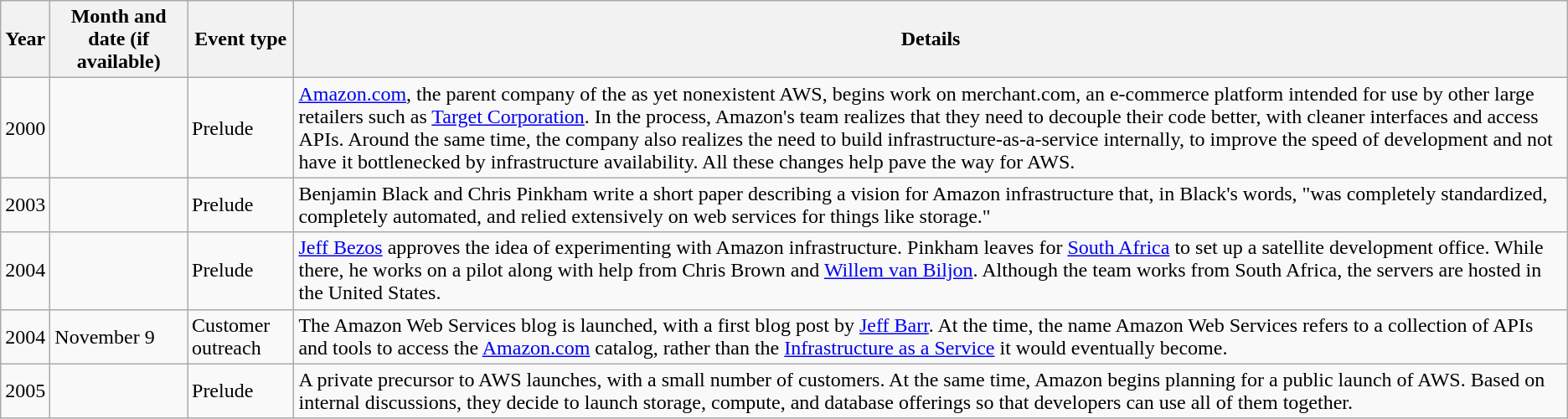<table class="wikitable sortable">
<tr>
<th>Year</th>
<th>Month and date (if available)</th>
<th>Event type</th>
<th>Details</th>
</tr>
<tr>
<td>2000</td>
<td></td>
<td>Prelude</td>
<td><a href='#'>Amazon.com</a>, the parent company of the as yet nonexistent AWS, begins work on merchant.com, an e-commerce platform intended for use by other large retailers such as <a href='#'>Target Corporation</a>. In the process, Amazon's team realizes that they need to decouple their code better, with cleaner interfaces and access APIs. Around the same time, the company also realizes the need to build infrastructure-as-a-service internally, to improve the speed of development and not have it bottlenecked by infrastructure availability. All these changes help pave the way for AWS.</td>
</tr>
<tr>
<td>2003</td>
<td></td>
<td>Prelude</td>
<td>Benjamin Black and Chris Pinkham write a short paper describing a vision for Amazon infrastructure that, in Black's words, "was completely standardized, completely automated, and relied extensively on web services for things like storage."</td>
</tr>
<tr>
<td>2004</td>
<td></td>
<td>Prelude</td>
<td><a href='#'>Jeff Bezos</a> approves the idea of experimenting with Amazon infrastructure. Pinkham leaves for <a href='#'>South Africa</a> to set up a satellite development office. While there, he works on a pilot along with help from Chris Brown and <a href='#'>Willem van Biljon</a>. Although the team works from South Africa, the servers are hosted in the United States.</td>
</tr>
<tr>
<td>2004</td>
<td>November 9</td>
<td>Customer outreach</td>
<td>The Amazon Web Services blog is launched, with a first blog post by <a href='#'>Jeff Barr</a>. At the time, the name Amazon Web Services refers to a collection of APIs and tools to access the <a href='#'>Amazon.com</a> catalog, rather than the <a href='#'>Infrastructure as a Service</a> it would eventually become.</td>
</tr>
<tr>
<td>2005</td>
<td></td>
<td>Prelude</td>
<td>A private precursor to AWS launches, with a small number of customers. At the same time, Amazon begins planning for a public launch of AWS. Based on internal discussions, they decide to launch storage, compute, and database offerings so that developers can use all of them together.</td>
</tr>
</table>
